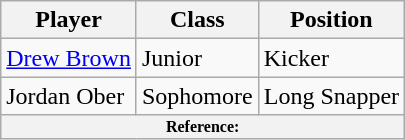<table class="wikitable sortable">
<tr>
<th>Player</th>
<th>Class</th>
<th>Position</th>
</tr>
<tr>
<td><a href='#'>Drew Brown</a></td>
<td>Junior</td>
<td>Kicker</td>
</tr>
<tr>
<td>Jordan Ober</td>
<td>Sophomore</td>
<td>Long Snapper</td>
</tr>
<tr>
<th colspan="3"  style="font-size:8pt; text-align:center;"><strong>Reference:</strong></th>
</tr>
</table>
